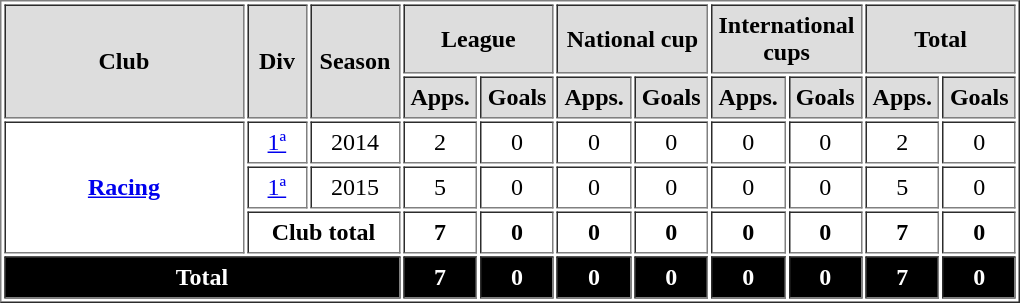<table style="text-align: center;" border=1 align=center cellpadding=4 cellspacing=2 style="background: #F9F9F9; font-size: 95%; border: 1px #aaaaaa solid; border-collapse: collapse; clear:center">
<tr style="background:#DDDDDD">
<th rowspan="2" width=150px>Club</th>
<th rowspan="2" width=30px>Div</th>
<th rowspan="2" width=50px>Season</th>
<th colspan="2">League</th>
<th colspan="2">National cup</th>
<th colspan="2">International cups</th>
<th colspan="2">Total</th>
</tr>
<tr style="background:#DDDDDD">
<th width=30px>Apps.</th>
<th width=30px>Goals</th>
<th width=30px>Apps.</th>
<th width=30px>Goals</th>
<th width=30px>Apps.</th>
<th width=30px>Goals</th>
<th width=30px>Apps.</th>
<th width=30px>Goals</th>
</tr>
<tr style="text-align: center;">
<td rowspan=3 valign="center"><strong><a href='#'>Racing</a></strong><br><small></small></td>
<td rowspan=1 valign="center"><a href='#'>1ª</a></td>
<td>2014</td>
<td>2</td>
<td>0</td>
<td>0</td>
<td>0</td>
<td>0</td>
<td>0</td>
<td>2</td>
<td>0</td>
</tr>
<tr style="text-align: center;">
<td rowspan=1 valign="center"><a href='#'>1ª</a></td>
<td>2015</td>
<td>5</td>
<td>0</td>
<td>0</td>
<td>0</td>
<td>0</td>
<td>0</td>
<td>5</td>
<td>0</td>
</tr>
<tr style="text-align: center;" style="background:#DDDDDD">
<th colspan=2>Club total</th>
<th>7</th>
<th>0</th>
<th>0</th>
<th>0</th>
<th>0</th>
<th>0</th>
<th>7</th>
<th>0</th>
</tr>
<tr align=center bgcolor=000000 style="color: white;">
<th colspan="3" valign="center"><strong>Total</strong></th>
<th>7</th>
<th>0</th>
<th>0</th>
<th>0</th>
<th>0</th>
<th>0</th>
<th>7</th>
<th>0</th>
</tr>
</table>
